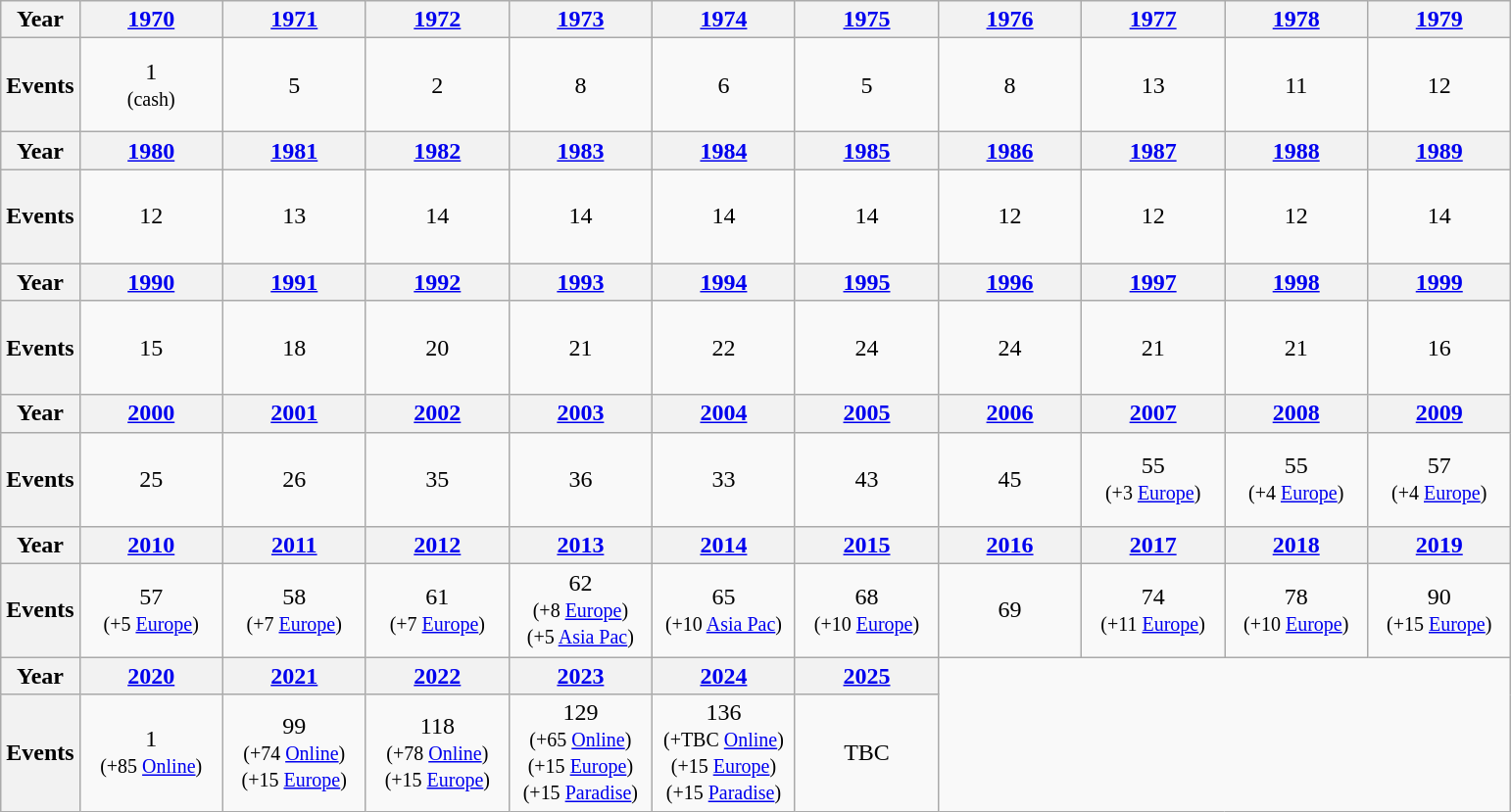<table class="wikitable" style="text-align:center;">
<tr>
<th>Year</th>
<th style="width:90px;"><a href='#'>1970</a></th>
<th style="width:90px;"><a href='#'>1971</a></th>
<th style="width:90px;"><a href='#'>1972</a></th>
<th style="width:90px;"><a href='#'>1973</a></th>
<th style="width:90px;"><a href='#'>1974</a></th>
<th style="width:90px;"><a href='#'>1975</a></th>
<th style="width:90px;"><a href='#'>1976</a></th>
<th style="width:90px;"><a href='#'>1977</a></th>
<th style="width:90px;"><a href='#'>1978</a></th>
<th style="width:90px;"><a href='#'>1979</a></th>
</tr>
<tr style="height:4em;">
<th>Events</th>
<td>1<br><small>(cash)</small></td>
<td>5</td>
<td>2</td>
<td>8</td>
<td>6</td>
<td>5</td>
<td>8</td>
<td>13</td>
<td>11</td>
<td>12</td>
</tr>
<tr>
<th>Year</th>
<th><a href='#'>1980</a></th>
<th><a href='#'>1981</a></th>
<th><a href='#'>1982</a></th>
<th><a href='#'>1983</a></th>
<th><a href='#'>1984</a></th>
<th><a href='#'>1985</a></th>
<th><a href='#'>1986</a></th>
<th><a href='#'>1987</a></th>
<th><a href='#'>1988</a></th>
<th><a href='#'>1989</a></th>
</tr>
<tr style="height:4em;">
<th>Events</th>
<td>12</td>
<td>13</td>
<td>14</td>
<td>14</td>
<td>14</td>
<td>14</td>
<td>12</td>
<td>12</td>
<td>12</td>
<td>14</td>
</tr>
<tr>
<th>Year</th>
<th><a href='#'>1990</a></th>
<th><a href='#'>1991</a></th>
<th><a href='#'>1992</a></th>
<th><a href='#'>1993</a></th>
<th><a href='#'>1994</a></th>
<th><a href='#'>1995</a></th>
<th><a href='#'>1996</a></th>
<th><a href='#'>1997</a></th>
<th><a href='#'>1998</a></th>
<th><a href='#'>1999</a></th>
</tr>
<tr style="height:4em;">
<th>Events</th>
<td>15</td>
<td>18</td>
<td>20</td>
<td>21</td>
<td>22</td>
<td>24</td>
<td>24</td>
<td>21</td>
<td>21</td>
<td>16</td>
</tr>
<tr>
<th>Year</th>
<th><a href='#'>2000</a></th>
<th><a href='#'>2001</a></th>
<th><a href='#'>2002</a></th>
<th><a href='#'>2003</a></th>
<th><a href='#'>2004</a></th>
<th><a href='#'>2005</a></th>
<th><a href='#'>2006</a></th>
<th><a href='#'>2007</a></th>
<th><a href='#'>2008</a></th>
<th><a href='#'>2009</a></th>
</tr>
<tr style="height:4em;">
<th>Events</th>
<td>25</td>
<td>26</td>
<td>35</td>
<td>36</td>
<td>33</td>
<td>43</td>
<td>45</td>
<td>55<br><small>(+3 <a href='#'>Europe</a>)</small></td>
<td>55<br><small>(+4 <a href='#'>Europe</a>)</small></td>
<td>57<br><small>(+4 <a href='#'>Europe</a>)</small></td>
</tr>
<tr>
<th>Year</th>
<th><a href='#'>2010</a></th>
<th><a href='#'>2011</a></th>
<th><a href='#'>2012</a></th>
<th><a href='#'>2013</a></th>
<th><a href='#'>2014</a></th>
<th><a href='#'>2015</a></th>
<th><a href='#'>2016</a></th>
<th><a href='#'>2017</a></th>
<th><a href='#'>2018</a></th>
<th><a href='#'>2019</a></th>
</tr>
<tr style="height:4em;">
<th>Events</th>
<td>57<br><small>(+5 <a href='#'>Europe</a>)</small></td>
<td>58<br><small>(+7 <a href='#'>Europe</a>)</small></td>
<td>61<br><small>(+7 <a href='#'>Europe</a>)</small></td>
<td>62<br><small>(+8 <a href='#'>Europe</a>)<br>(+5 <a href='#'>Asia Pac</a>)</small></td>
<td>65<br><small>(+10 <a href='#'>Asia Pac</a>)</small></td>
<td>68<br><small>(+10 <a href='#'>Europe</a>)</small></td>
<td>69</td>
<td>74<br><small>(+11 <a href='#'>Europe</a>)</small></td>
<td>78<br><small>(+10 <a href='#'>Europe</a>)</small></td>
<td>90<br><small>(+15 <a href='#'>Europe</a>)</small></td>
</tr>
<tr>
<th>Year</th>
<th><a href='#'>2020</a></th>
<th><a href='#'>2021</a></th>
<th><a href='#'>2022</a></th>
<th><a href='#'>2023</a></th>
<th><a href='#'>2024</a></th>
<th><a href='#'>2025</a></th>
</tr>
<tr style="height:4em;">
<th>Events</th>
<td>1<br><small>(+85 <a href='#'>Online</a>)</small></td>
<td>99<br><small>(+74 <a href='#'>Online</a>)<br>(+15 <a href='#'>Europe</a>)</small></td>
<td>118<br><small>(+78 <a href='#'>Online</a>)<br>(+15 <a href='#'>Europe</a>)</small></td>
<td>129<br><small>(+65 <a href='#'>Online</a>)<br>(+15 <a href='#'>Europe</a>)<br>(+15 <a href='#'>Paradise</a>)</small></td>
<td>136<br><small>(+TBC <a href='#'>Online</a>)<br>(+15 <a href='#'>Europe</a>)<br>(+15 <a href='#'>Paradise</a>)</small></td>
<td>TBC</td>
</tr>
</table>
